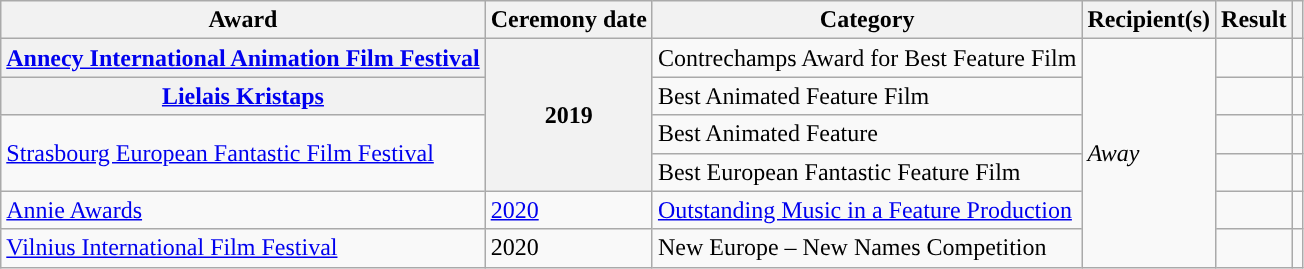<table class="wikitable sortable plainrowheaders">
<tr>
<th scope="col">Award</th>
<th scope="col">Ceremony date</th>
<th scope="col">Category</th>
<th scope="col">Recipient(s)</th>
<th scope="col">Result</th>
<th scope="col" class="unsortable"></th>
</tr>
<tr>
<th scope="row"><a href='#'>Annecy International Animation Film Festival</a></th>
<th scope="row" rowspan="4">2019</th>
<td>Contrechamps Award for Best Feature Film</td>
<td rowspan="6"><em>Away</em></td>
<td></td>
<td align="center"></td>
</tr>
<tr>
<th scope="row"><a href='#'>Lielais Kristaps</a></th>
<td>Best Animated Feature Film</td>
<td></td>
<td align="center"></td>
</tr>
<tr>
<td rowspan="2"><a href='#'>Strasbourg European Fantastic Film Festival</a></td>
<td>Best Animated Feature</td>
<td></td>
<td align="center"></td>
</tr>
<tr>
<td>Best European Fantastic Feature Film</td>
<td></td>
<td align="center"></td>
</tr>
<tr>
<td><a href='#'>Annie Awards</a></td>
<td><a href='#'>2020</a></td>
<td><a href='#'>Outstanding Music in a Feature Production</a></td>
<td></td>
<td align="center"></td>
</tr>
<tr>
<td><a href='#'>Vilnius International Film Festival</a></td>
<td>2020</td>
<td>New Europe – New Names Competition</td>
<td></td>
<td></td>
</tr>
</table>
